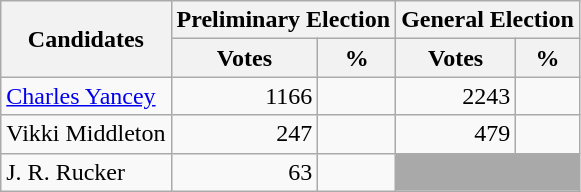<table class=wikitable>
<tr>
<th colspan=1 rowspan=2><strong>Candidates</strong></th>
<th colspan=2><strong>Preliminary Election</strong></th>
<th colspan=2><strong>General Election</strong></th>
</tr>
<tr>
<th>Votes</th>
<th>%</th>
<th>Votes</th>
<th>%</th>
</tr>
<tr>
<td><a href='#'>Charles Yancey</a></td>
<td align="right">1166</td>
<td align="right"></td>
<td align="right">2243</td>
<td align="right"></td>
</tr>
<tr>
<td>Vikki Middleton</td>
<td align="right">247</td>
<td align="right"></td>
<td align="right">479</td>
<td align="right"></td>
</tr>
<tr>
<td>J. R. Rucker</td>
<td align="right">63</td>
<td align="right"></td>
<td colspan=2 bgcolor=darkgray> </td>
</tr>
</table>
